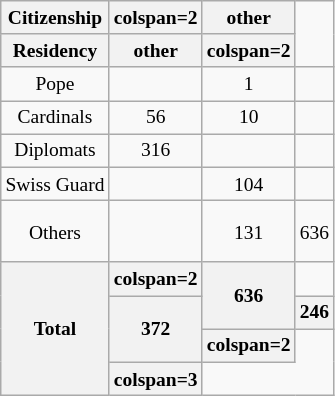<table class=wikitable style="font-size:small; text-align:center">
<tr>
<th>Citizenship</th>
<th>colspan=2 </th>
<th>other</th>
</tr>
<tr>
<th>Residency</th>
<th>other</th>
<th>colspan=2 </th>
</tr>
<tr>
<td>Pope</td>
<td></td>
<td>1</td>
<td></td>
</tr>
<tr>
<td>Cardinals</td>
<td>56</td>
<td>10</td>
<td></td>
</tr>
<tr>
<td>Diplomats</td>
<td>316</td>
<td></td>
<td></td>
</tr>
<tr>
<td>Swiss Guard</td>
<td></td>
<td>104</td>
<td></td>
</tr>
<tr style=line-height:2.7>
<td>Others</td>
<td></td>
<td>131</td>
<td>636</td>
</tr>
<tr>
<th rowspan=4>Total</th>
<th>colspan=2 </th>
<th rowspan=2>636</th>
</tr>
<tr>
<th rowspan=2>372</th>
<th>246</th>
</tr>
<tr>
<th>colspan=2 </th>
</tr>
<tr>
<th>colspan=3 </th>
</tr>
</table>
